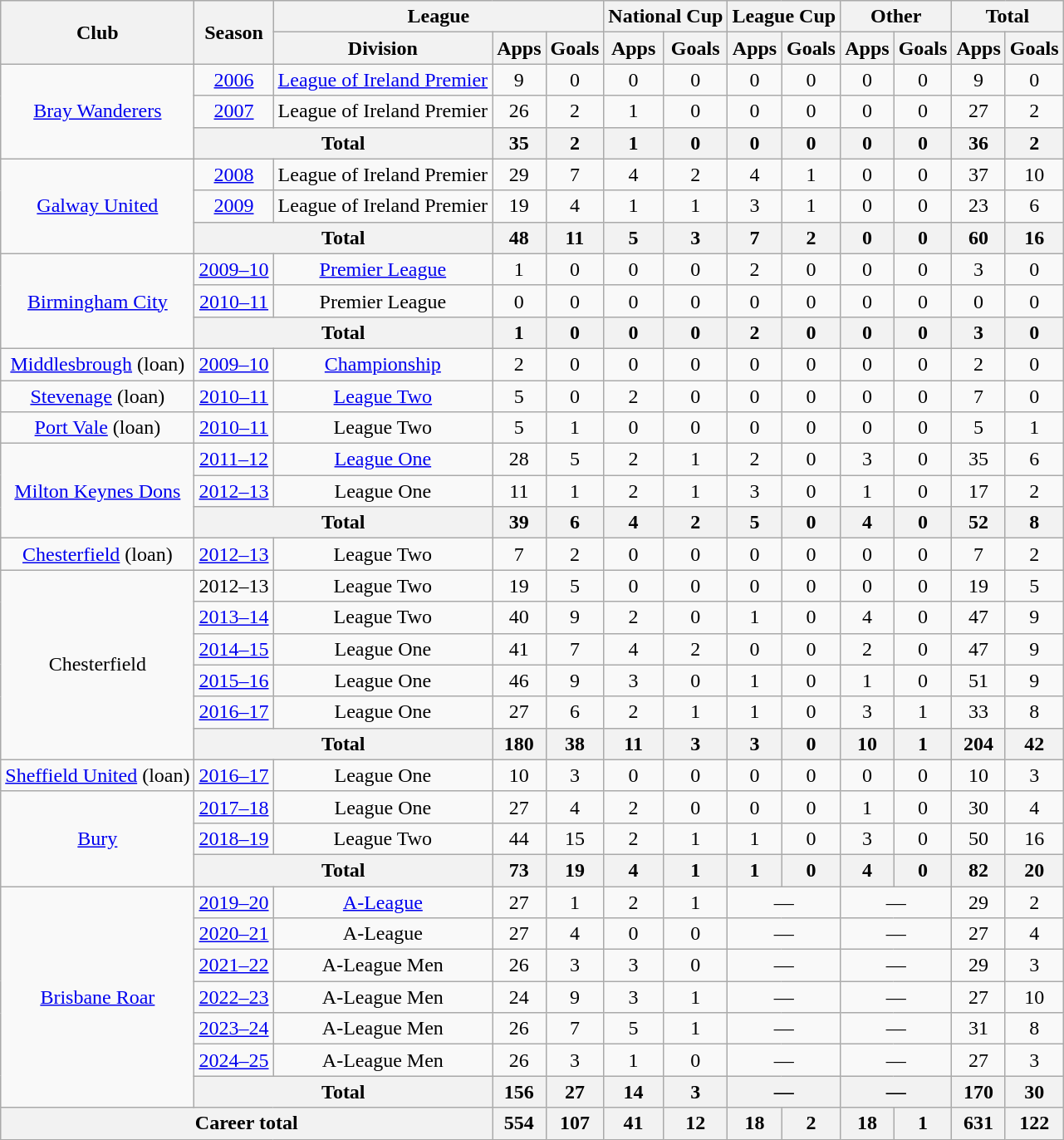<table class="wikitable" style="text-align: center;">
<tr>
<th rowspan=2>Club</th>
<th rowspan=2>Season</th>
<th colspan=3>League</th>
<th colspan=2>National Cup</th>
<th colspan=2>League Cup</th>
<th colspan=2>Other</th>
<th colspan=2>Total</th>
</tr>
<tr>
<th>Division</th>
<th>Apps</th>
<th>Goals</th>
<th>Apps</th>
<th>Goals</th>
<th>Apps</th>
<th>Goals</th>
<th>Apps</th>
<th>Goals</th>
<th>Apps</th>
<th>Goals</th>
</tr>
<tr>
<td rowspan=3 scope=row><a href='#'>Bray Wanderers</a></td>
<td><a href='#'>2006</a></td>
<td><a href='#'>League of Ireland Premier</a></td>
<td>9</td>
<td>0</td>
<td>0</td>
<td>0</td>
<td>0</td>
<td>0</td>
<td>0</td>
<td>0</td>
<td>9</td>
<td>0</td>
</tr>
<tr>
<td><a href='#'>2007</a></td>
<td>League of Ireland Premier</td>
<td>26</td>
<td>2</td>
<td>1</td>
<td>0</td>
<td>0</td>
<td>0</td>
<td>0</td>
<td>0</td>
<td>27</td>
<td>2</td>
</tr>
<tr>
<th colspan=2>Total</th>
<th>35</th>
<th>2</th>
<th>1</th>
<th>0</th>
<th>0</th>
<th>0</th>
<th>0</th>
<th>0</th>
<th>36</th>
<th>2</th>
</tr>
<tr>
<td rowspan=3 scope=row><a href='#'>Galway United</a></td>
<td><a href='#'>2008</a></td>
<td>League of Ireland Premier</td>
<td>29</td>
<td>7</td>
<td>4</td>
<td>2</td>
<td>4</td>
<td>1</td>
<td>0</td>
<td>0</td>
<td>37</td>
<td>10</td>
</tr>
<tr>
<td><a href='#'>2009</a></td>
<td>League of Ireland Premier</td>
<td>19</td>
<td>4</td>
<td>1</td>
<td>1</td>
<td>3</td>
<td>1</td>
<td>0</td>
<td>0</td>
<td>23</td>
<td>6</td>
</tr>
<tr>
<th colspan=2>Total</th>
<th>48</th>
<th>11</th>
<th>5</th>
<th>3</th>
<th>7</th>
<th>2</th>
<th>0</th>
<th>0</th>
<th>60</th>
<th>16</th>
</tr>
<tr>
<td rowspan=3 scope=row><a href='#'>Birmingham City</a></td>
<td><a href='#'>2009–10</a></td>
<td><a href='#'>Premier League</a></td>
<td>1</td>
<td>0</td>
<td>0</td>
<td>0</td>
<td>2</td>
<td>0</td>
<td>0</td>
<td>0</td>
<td>3</td>
<td>0</td>
</tr>
<tr>
<td><a href='#'>2010–11</a></td>
<td>Premier League</td>
<td>0</td>
<td>0</td>
<td>0</td>
<td>0</td>
<td>0</td>
<td>0</td>
<td>0</td>
<td>0</td>
<td>0</td>
<td>0</td>
</tr>
<tr>
<th colspan=2>Total</th>
<th>1</th>
<th>0</th>
<th>0</th>
<th>0</th>
<th>2</th>
<th>0</th>
<th>0</th>
<th>0</th>
<th>3</th>
<th>0</th>
</tr>
<tr>
<td scope=row><a href='#'>Middlesbrough</a> (loan)</td>
<td><a href='#'>2009–10</a></td>
<td><a href='#'>Championship</a></td>
<td>2</td>
<td>0</td>
<td>0</td>
<td>0</td>
<td>0</td>
<td>0</td>
<td>0</td>
<td>0</td>
<td>2</td>
<td>0</td>
</tr>
<tr>
<td scope=row><a href='#'>Stevenage</a> (loan)</td>
<td><a href='#'>2010–11</a></td>
<td><a href='#'>League Two</a></td>
<td>5</td>
<td>0</td>
<td>2</td>
<td>0</td>
<td>0</td>
<td>0</td>
<td>0</td>
<td>0</td>
<td>7</td>
<td>0</td>
</tr>
<tr>
<td scope=row><a href='#'>Port Vale</a> (loan)</td>
<td><a href='#'>2010–11</a></td>
<td>League Two</td>
<td>5</td>
<td>1</td>
<td>0</td>
<td>0</td>
<td>0</td>
<td>0</td>
<td>0</td>
<td>0</td>
<td>5</td>
<td>1</td>
</tr>
<tr>
<td rowspan=3 scope=row><a href='#'>Milton Keynes Dons</a></td>
<td><a href='#'>2011–12</a></td>
<td><a href='#'>League One</a></td>
<td>28</td>
<td>5</td>
<td>2</td>
<td>1</td>
<td>2</td>
<td>0</td>
<td>3</td>
<td>0</td>
<td>35</td>
<td>6</td>
</tr>
<tr>
<td><a href='#'>2012–13</a></td>
<td>League One</td>
<td>11</td>
<td>1</td>
<td>2</td>
<td>1</td>
<td>3</td>
<td>0</td>
<td>1</td>
<td>0</td>
<td>17</td>
<td>2</td>
</tr>
<tr>
<th colspan=2>Total</th>
<th>39</th>
<th>6</th>
<th>4</th>
<th>2</th>
<th>5</th>
<th>0</th>
<th>4</th>
<th>0</th>
<th>52</th>
<th>8</th>
</tr>
<tr>
<td scope=row><a href='#'>Chesterfield</a> (loan)</td>
<td><a href='#'>2012–13</a></td>
<td>League Two</td>
<td>7</td>
<td>2</td>
<td>0</td>
<td>0</td>
<td>0</td>
<td>0</td>
<td>0</td>
<td>0</td>
<td>7</td>
<td>2</td>
</tr>
<tr>
<td rowspan=6 scope=row>Chesterfield</td>
<td>2012–13</td>
<td>League Two</td>
<td>19</td>
<td>5</td>
<td>0</td>
<td>0</td>
<td>0</td>
<td>0</td>
<td>0</td>
<td>0</td>
<td>19</td>
<td>5</td>
</tr>
<tr>
<td><a href='#'>2013–14</a></td>
<td>League Two</td>
<td>40</td>
<td>9</td>
<td>2</td>
<td>0</td>
<td>1</td>
<td>0</td>
<td>4</td>
<td>0</td>
<td>47</td>
<td>9</td>
</tr>
<tr>
<td><a href='#'>2014–15</a></td>
<td>League One</td>
<td>41</td>
<td>7</td>
<td>4</td>
<td>2</td>
<td>0</td>
<td>0</td>
<td>2</td>
<td>0</td>
<td>47</td>
<td>9</td>
</tr>
<tr>
<td><a href='#'>2015–16</a></td>
<td>League One</td>
<td>46</td>
<td>9</td>
<td>3</td>
<td>0</td>
<td>1</td>
<td>0</td>
<td>1</td>
<td>0</td>
<td>51</td>
<td>9</td>
</tr>
<tr>
<td><a href='#'>2016–17</a></td>
<td>League One</td>
<td>27</td>
<td>6</td>
<td>2</td>
<td>1</td>
<td>1</td>
<td>0</td>
<td>3</td>
<td>1</td>
<td>33</td>
<td>8</td>
</tr>
<tr>
<th colspan=2>Total</th>
<th>180</th>
<th>38</th>
<th>11</th>
<th>3</th>
<th>3</th>
<th>0</th>
<th>10</th>
<th>1</th>
<th>204</th>
<th>42</th>
</tr>
<tr>
<td><a href='#'>Sheffield United</a> (loan)</td>
<td><a href='#'>2016–17</a></td>
<td>League One</td>
<td>10</td>
<td>3</td>
<td>0</td>
<td>0</td>
<td>0</td>
<td>0</td>
<td>0</td>
<td>0</td>
<td>10</td>
<td>3</td>
</tr>
<tr>
<td rowspan=3 scope=row><a href='#'>Bury</a></td>
<td><a href='#'>2017–18</a></td>
<td>League One</td>
<td>27</td>
<td>4</td>
<td>2</td>
<td>0</td>
<td>0</td>
<td>0</td>
<td>1</td>
<td>0</td>
<td>30</td>
<td>4</td>
</tr>
<tr>
<td><a href='#'>2018–19</a></td>
<td>League Two</td>
<td>44</td>
<td>15</td>
<td>2</td>
<td>1</td>
<td>1</td>
<td>0</td>
<td>3</td>
<td>0</td>
<td>50</td>
<td>16</td>
</tr>
<tr>
<th colspan=2>Total</th>
<th>73</th>
<th>19</th>
<th>4</th>
<th>1</th>
<th>1</th>
<th>0</th>
<th>4</th>
<th>0</th>
<th>82</th>
<th>20</th>
</tr>
<tr>
<td rowspan=7 scope=row><a href='#'>Brisbane Roar</a></td>
<td><a href='#'>2019–20</a></td>
<td><a href='#'>A-League</a></td>
<td>27</td>
<td>1</td>
<td>2</td>
<td>1</td>
<td colspan="2">—</td>
<td colspan="2">—</td>
<td>29</td>
<td>2</td>
</tr>
<tr>
<td><a href='#'>2020–21</a></td>
<td>A-League</td>
<td>27</td>
<td>4</td>
<td>0</td>
<td>0</td>
<td colspan="2">—</td>
<td colspan="2">—</td>
<td>27</td>
<td>4</td>
</tr>
<tr>
<td><a href='#'>2021–22</a></td>
<td>A-League Men</td>
<td>26</td>
<td>3</td>
<td>3</td>
<td>0</td>
<td colspan="2">—</td>
<td colspan="2">—</td>
<td>29</td>
<td>3</td>
</tr>
<tr>
<td><a href='#'>2022–23</a></td>
<td>A-League Men</td>
<td>24</td>
<td>9</td>
<td>3</td>
<td>1</td>
<td colspan="2">—</td>
<td colspan="2">—</td>
<td>27</td>
<td>10</td>
</tr>
<tr>
<td><a href='#'>2023–24</a></td>
<td>A-League Men</td>
<td>26</td>
<td>7</td>
<td>5</td>
<td>1</td>
<td colspan="2">—</td>
<td colspan="2">—</td>
<td>31</td>
<td>8</td>
</tr>
<tr>
<td><a href='#'>2024–25</a></td>
<td>A-League Men</td>
<td>26</td>
<td>3</td>
<td>1</td>
<td>0</td>
<td colspan="2">—</td>
<td colspan="2">—</td>
<td>27</td>
<td>3</td>
</tr>
<tr>
<th colspan=2>Total</th>
<th>156</th>
<th>27</th>
<th>14</th>
<th>3</th>
<th colspan="2">—</th>
<th colspan="2">—</th>
<th>170</th>
<th>30</th>
</tr>
<tr>
<th colspan=3>Career total</th>
<th>554</th>
<th>107</th>
<th>41</th>
<th>12</th>
<th>18</th>
<th>2</th>
<th>18</th>
<th>1</th>
<th>631</th>
<th>122</th>
</tr>
</table>
